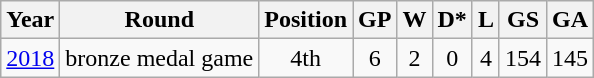<table class="wikitable" style="text-align: center;">
<tr>
<th>Year</th>
<th>Round</th>
<th>Position</th>
<th>GP</th>
<th>W</th>
<th>D*</th>
<th>L</th>
<th>GS</th>
<th>GA</th>
</tr>
<tr>
<td> <a href='#'>2018</a></td>
<td>bronze medal game</td>
<td>4th</td>
<td>6</td>
<td>2</td>
<td>0</td>
<td>4</td>
<td>154</td>
<td>145</td>
</tr>
</table>
